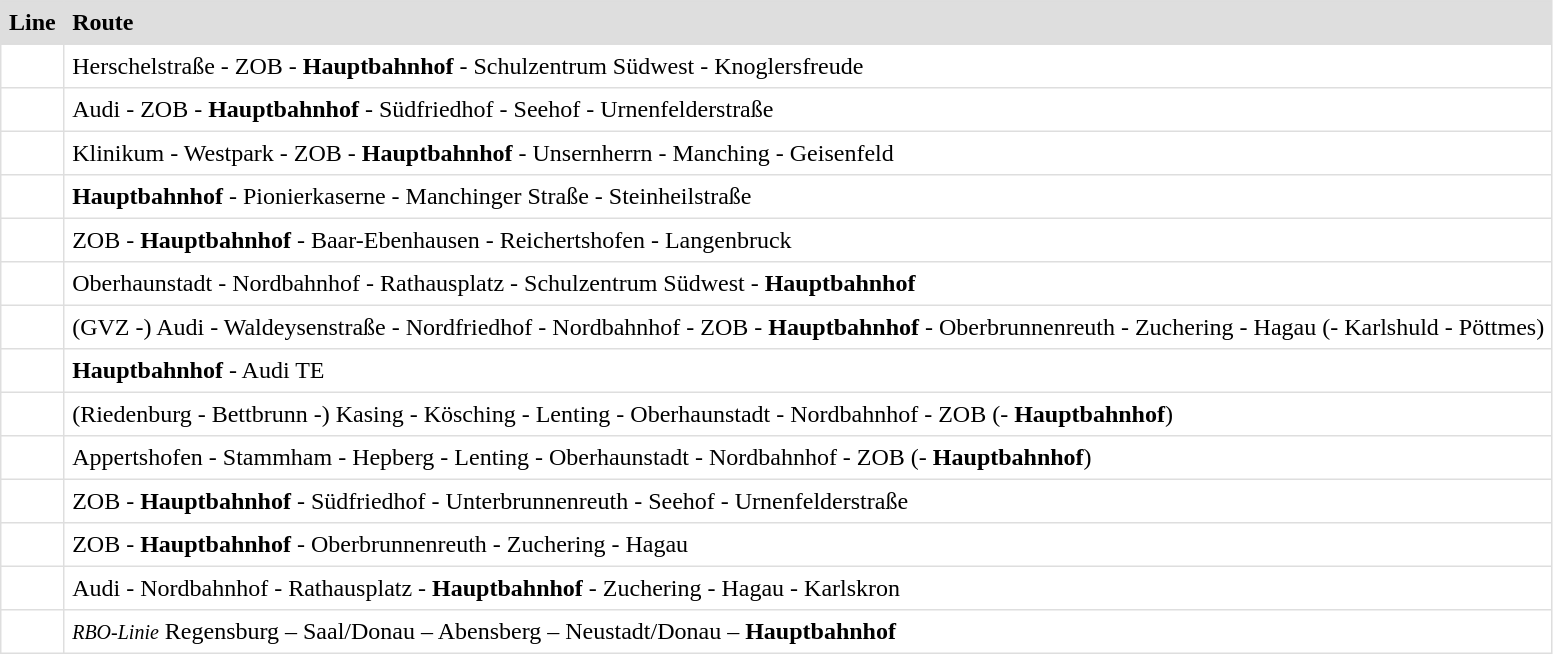<table border="0" cellpadding="5" cellspacing="1" style="empty-cells:show; margin-bottom:0.5em; margin-top:1.0em; background:#DEDEDE;">
<tr --- style="background-color:#dedede; text-align:left;">
<th>Line</th>
<th>Route</th>
</tr>
<tr --- bgcolor="#FFFFFF">
<td style="text-align:center;"></td>
<td>Herschelstraße - ZOB - <strong>Hauptbahnhof</strong> - Schulzentrum Südwest - Knoglersfreude</td>
</tr>
<tr --- bgcolor="#FFFFFF">
<td style="text-align:center;"></td>
<td>Audi - ZOB - <strong>Hauptbahnhof</strong> - Südfriedhof - Seehof - Urnenfelderstraße</td>
</tr>
<tr --- bgcolor="#FFFFFF">
<td style="text-align:center;"></td>
<td>Klinikum - Westpark - ZOB - <strong>Hauptbahnhof</strong> - Unsernherrn - Manching - Geisenfeld</td>
</tr>
<tr --- bgcolor="#FFFFFF">
<td style="text-align:center;"></td>
<td><strong>Hauptbahnhof</strong> - Pionierkaserne - Manchinger Straße - Steinheilstraße</td>
</tr>
<tr --- bgcolor="#FFFFFF">
<td style="text-align:center;"></td>
<td>ZOB - <strong>Hauptbahnhof</strong> - Baar-Ebenhausen - Reichertshofen - Langenbruck</td>
</tr>
<tr --- bgcolor="#FFFFFF">
<td style="text-align:center;"></td>
<td>Oberhaunstadt - Nordbahnhof - Rathausplatz - Schulzentrum Südwest - <strong>Hauptbahnhof</strong></td>
</tr>
<tr --- bgcolor="#FFFFFF">
<td style="text-align:center;"></td>
<td>(GVZ -) Audi - Waldeysenstraße - Nordfriedhof - Nordbahnhof - ZOB - <strong>Hauptbahnhof</strong> - Oberbrunnenreuth - Zuchering - Hagau (- Karlshuld - Pöttmes)</td>
</tr>
<tr --- bgcolor="#FFFFFF">
<td style="text-align:center;"></td>
<td><strong>Hauptbahnhof</strong> - Audi TE</td>
</tr>
<tr --- bgcolor="#FFFFFF">
<td style="text-align:center;"></td>
<td>(Riedenburg - Bettbrunn -) Kasing - Kösching - Lenting - Oberhaunstadt - Nordbahnhof - ZOB (- <strong>Hauptbahnhof</strong>)</td>
</tr>
<tr --- bgcolor="#FFFFFF">
<td style="text-align:center;"></td>
<td>Appertshofen - Stammham - Hepberg - Lenting - Oberhaunstadt - Nordbahnhof - ZOB (- <strong>Hauptbahnhof</strong>)</td>
</tr>
<tr --- bgcolor="#FFFFFF">
<td style="text-align:center;"></td>
<td>ZOB - <strong>Hauptbahnhof</strong> - Südfriedhof - Unterbrunnenreuth - Seehof - Urnenfelderstraße</td>
</tr>
<tr --- bgcolor="#FFFFFF">
<td style="text-align:center;"></td>
<td>ZOB - <strong>Hauptbahnhof</strong> - Oberbrunnenreuth - Zuchering - Hagau</td>
</tr>
<tr --- bgcolor="#FFFFFF">
<td style="text-align:center;"></td>
<td>Audi - Nordbahnhof - Rathausplatz - <strong>Hauptbahnhof</strong> - Zuchering - Hagau - Karlskron</td>
</tr>
<tr --- bgcolor="#FFFFFF">
<td style="text-align:center;"></td>
<td><small><em>RBO-Linie</em></small> Regensburg – Saal/Donau – Abensberg – Neustadt/Donau – <strong>Hauptbahnhof</strong></td>
</tr>
</table>
